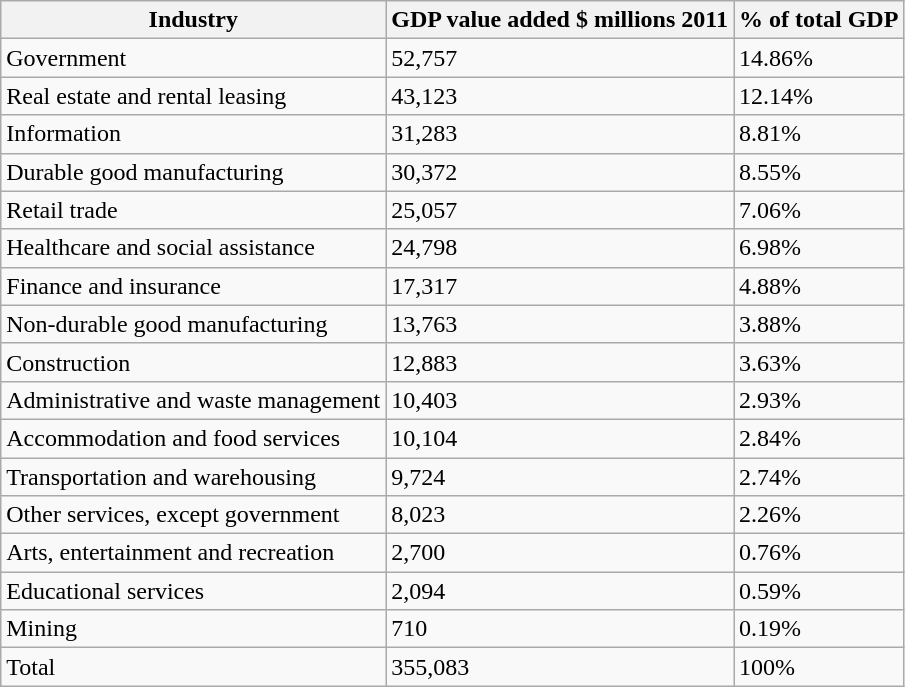<table class="wikitable">
<tr>
<th>Industry</th>
<th>GDP value added $ millions 2011</th>
<th>% of total GDP</th>
</tr>
<tr>
<td>Government</td>
<td>52,757</td>
<td>14.86%</td>
</tr>
<tr>
<td>Real estate and rental leasing</td>
<td>43,123</td>
<td>12.14%</td>
</tr>
<tr>
<td>Information</td>
<td>31,283</td>
<td>8.81%</td>
</tr>
<tr>
<td>Durable good manufacturing</td>
<td>30,372</td>
<td>8.55%</td>
</tr>
<tr>
<td>Retail trade</td>
<td>25,057</td>
<td>7.06%</td>
</tr>
<tr>
<td>Healthcare and social assistance</td>
<td>24,798</td>
<td>6.98%</td>
</tr>
<tr>
<td>Finance and insurance</td>
<td>17,317</td>
<td>4.88%</td>
</tr>
<tr>
<td>Non-durable good manufacturing</td>
<td>13,763</td>
<td>3.88%</td>
</tr>
<tr>
<td>Construction</td>
<td>12,883</td>
<td>3.63%</td>
</tr>
<tr>
<td>Administrative and waste management</td>
<td>10,403</td>
<td>2.93%</td>
</tr>
<tr>
<td>Accommodation and food services</td>
<td>10,104</td>
<td>2.84%</td>
</tr>
<tr>
<td>Transportation and warehousing</td>
<td>9,724</td>
<td>2.74%</td>
</tr>
<tr>
<td>Other services, except government</td>
<td>8,023</td>
<td>2.26%</td>
</tr>
<tr>
<td>Arts, entertainment and recreation</td>
<td>2,700</td>
<td>0.76%</td>
</tr>
<tr>
<td>Educational services</td>
<td>2,094</td>
<td>0.59%</td>
</tr>
<tr>
<td>Mining</td>
<td>710</td>
<td>0.19%</td>
</tr>
<tr>
<td>Total</td>
<td>355,083</td>
<td>100%</td>
</tr>
</table>
